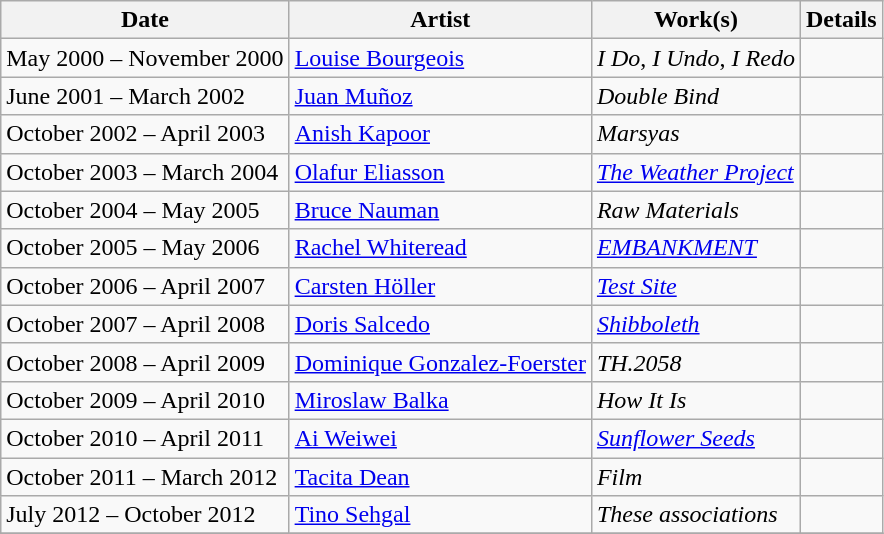<table class="wikitable">
<tr>
<th>Date</th>
<th>Artist</th>
<th>Work(s)</th>
<th>Details</th>
</tr>
<tr>
<td>May 2000 – November 2000</td>
<td><a href='#'>Louise Bourgeois</a></td>
<td><em>I Do</em>, <em>I Undo</em>, <em>I Redo</em></td>
<td></td>
</tr>
<tr>
<td>June 2001 – March 2002</td>
<td><a href='#'>Juan Muñoz</a></td>
<td><em>Double Bind</em></td>
<td></td>
</tr>
<tr>
<td>October 2002 – April 2003</td>
<td><a href='#'>Anish Kapoor</a></td>
<td><em>Marsyas</em></td>
<td></td>
</tr>
<tr>
<td>October 2003 – March 2004</td>
<td><a href='#'>Olafur Eliasson</a></td>
<td><em><a href='#'>The Weather Project</a></em></td>
<td></td>
</tr>
<tr>
<td>October 2004 – May 2005</td>
<td><a href='#'>Bruce Nauman</a></td>
<td><em>Raw Materials</em></td>
<td></td>
</tr>
<tr>
<td>October 2005 – May 2006</td>
<td><a href='#'>Rachel Whiteread</a></td>
<td><em><a href='#'>EMBANKMENT</a></em></td>
<td></td>
</tr>
<tr>
<td>October 2006 – April 2007</td>
<td><a href='#'>Carsten Höller</a></td>
<td><em><a href='#'>Test Site</a></em></td>
<td></td>
</tr>
<tr>
<td>October 2007 – April 2008</td>
<td><a href='#'>Doris Salcedo</a></td>
<td><em><a href='#'>Shibboleth</a></em></td>
<td></td>
</tr>
<tr>
<td>October 2008 – April 2009</td>
<td><a href='#'>Dominique Gonzalez-Foerster</a></td>
<td><em>TH.2058</em></td>
<td></td>
</tr>
<tr>
<td>October 2009 – April 2010</td>
<td><a href='#'>Miroslaw Balka</a></td>
<td><em>How It Is</em></td>
<td></td>
</tr>
<tr>
<td>October 2010 – April 2011</td>
<td><a href='#'>Ai Weiwei</a></td>
<td><em><a href='#'>Sunflower Seeds</a></em></td>
<td></td>
</tr>
<tr>
<td>October 2011 – March 2012</td>
<td><a href='#'>Tacita Dean</a></td>
<td><em>Film</em></td>
<td></td>
</tr>
<tr>
<td>July 2012 – October 2012</td>
<td><a href='#'>Tino Sehgal</a></td>
<td><em>These associations</em></td>
<td></td>
</tr>
<tr>
</tr>
</table>
